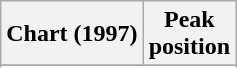<table class="wikitable sortable">
<tr>
<th align="left">Chart (1997)</th>
<th align="center">Peak<br>position</th>
</tr>
<tr>
</tr>
<tr>
</tr>
<tr>
</tr>
</table>
